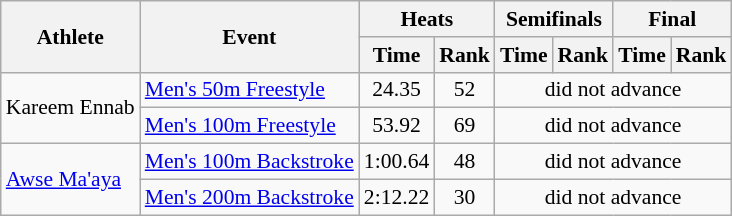<table class=wikitable style="font-size:90%">
<tr>
<th rowspan="2">Athlete</th>
<th rowspan="2">Event</th>
<th colspan="2">Heats</th>
<th colspan="2">Semifinals</th>
<th colspan="2">Final</th>
</tr>
<tr>
<th>Time</th>
<th>Rank</th>
<th>Time</th>
<th>Rank</th>
<th>Time</th>
<th>Rank</th>
</tr>
<tr>
<td rowspan="2">Kareem Ennab</td>
<td><a href='#'>Men's 50m Freestyle</a></td>
<td align=center>24.35</td>
<td align=center>52</td>
<td align=center colspan=4>did not advance</td>
</tr>
<tr>
<td><a href='#'>Men's 100m Freestyle</a></td>
<td align=center>53.92</td>
<td align=center>69</td>
<td align=center colspan=4>did not advance</td>
</tr>
<tr>
<td rowspan="2"><a href='#'>Awse Ma'aya</a></td>
<td><a href='#'>Men's 100m Backstroke</a></td>
<td align=center>1:00.64</td>
<td align=center>48</td>
<td align=center colspan=4>did not advance</td>
</tr>
<tr>
<td><a href='#'>Men's 200m Backstroke</a></td>
<td align=center>2:12.22</td>
<td align=center>30</td>
<td align=center colspan=4>did not advance</td>
</tr>
</table>
